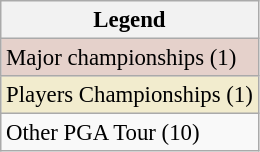<table class="wikitable" style="font-size:95%;">
<tr>
<th>Legend</th>
</tr>
<tr style="background:#e5d1cb;">
<td>Major championships (1)</td>
</tr>
<tr style="background:#f2ecce;">
<td>Players Championships (1)</td>
</tr>
<tr>
<td>Other PGA Tour (10)</td>
</tr>
</table>
